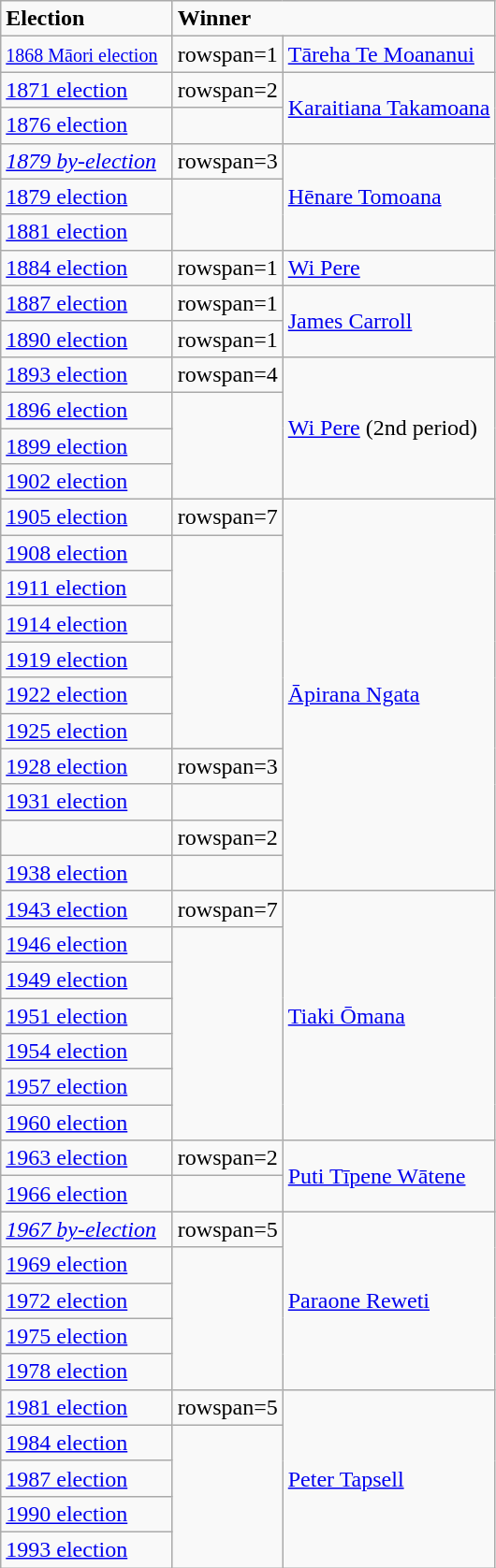<table class="wikitable">
<tr>
<td width=115><strong>Election</strong></td>
<td width=175 colspan=2><strong>Winner</strong></td>
</tr>
<tr>
<td><small><a href='#'>1868 Māori election</a></small></td>
<td>rowspan=1 </td>
<td><a href='#'>Tāreha Te Moananui</a></td>
</tr>
<tr>
<td><a href='#'>1871 election</a></td>
<td>rowspan=2 </td>
<td rowspan=2><a href='#'>Karaitiana Takamoana</a></td>
</tr>
<tr>
<td><a href='#'>1876 election</a></td>
</tr>
<tr>
<td><span><em><a href='#'>1879 by-election</a></em></span></td>
<td>rowspan=3 </td>
<td rowspan=3><a href='#'>Hēnare Tomoana</a></td>
</tr>
<tr>
<td><a href='#'>1879 election</a></td>
</tr>
<tr>
<td><a href='#'>1881 election</a></td>
</tr>
<tr>
<td><a href='#'>1884 election</a></td>
<td>rowspan=1 </td>
<td rowspan=1><a href='#'>Wi Pere</a></td>
</tr>
<tr>
<td><a href='#'>1887 election</a></td>
<td>rowspan=1 </td>
<td rowspan=2><a href='#'>James Carroll</a></td>
</tr>
<tr>
<td><a href='#'>1890 election</a></td>
<td>rowspan=1 </td>
</tr>
<tr>
<td><a href='#'>1893 election</a></td>
<td>rowspan=4 </td>
<td rowspan=4><a href='#'>Wi Pere</a> (2nd period)</td>
</tr>
<tr>
<td><a href='#'>1896 election</a></td>
</tr>
<tr>
<td><a href='#'>1899 election</a></td>
</tr>
<tr>
<td><a href='#'>1902 election</a></td>
</tr>
<tr>
<td><a href='#'>1905 election</a></td>
<td>rowspan=7 </td>
<td rowspan=12><a href='#'>Āpirana Ngata</a></td>
</tr>
<tr>
<td><a href='#'>1908 election</a></td>
</tr>
<tr>
<td><a href='#'>1911 election</a></td>
</tr>
<tr>
<td><a href='#'>1914 election</a></td>
</tr>
<tr>
<td><a href='#'>1919 election</a></td>
</tr>
<tr>
<td><a href='#'>1922 election</a></td>
</tr>
<tr>
<td><a href='#'>1925 election</a></td>
</tr>
<tr>
<td><a href='#'>1928 election</a></td>
<td>rowspan=3 </td>
</tr>
<tr>
<td><a href='#'>1931 election</a></td>
</tr>
<tr>
<td rowspan=2 height=18></td>
</tr>
<tr>
<td>rowspan=2 </td>
</tr>
<tr>
<td><a href='#'>1938 election</a></td>
</tr>
<tr>
<td><a href='#'>1943 election</a></td>
<td>rowspan=7 </td>
<td rowspan=7><a href='#'>Tiaki Ōmana</a></td>
</tr>
<tr>
<td><a href='#'>1946 election</a></td>
</tr>
<tr>
<td><a href='#'>1949 election</a></td>
</tr>
<tr>
<td><a href='#'>1951 election</a></td>
</tr>
<tr>
<td><a href='#'>1954 election</a></td>
</tr>
<tr>
<td><a href='#'>1957 election</a></td>
</tr>
<tr>
<td><a href='#'>1960 election</a></td>
</tr>
<tr>
<td><a href='#'>1963 election</a></td>
<td>rowspan=2 </td>
<td rowspan=2><a href='#'>Puti Tīpene Wātene</a></td>
</tr>
<tr>
<td><a href='#'>1966 election</a></td>
</tr>
<tr>
<td><span><em><a href='#'>1967 by-election</a></em></span></td>
<td>rowspan=5 </td>
<td rowspan=5><a href='#'>Paraone Reweti</a></td>
</tr>
<tr>
<td><a href='#'>1969 election</a></td>
</tr>
<tr>
<td><a href='#'>1972 election</a></td>
</tr>
<tr>
<td><a href='#'>1975 election</a></td>
</tr>
<tr>
<td><a href='#'>1978 election</a></td>
</tr>
<tr>
<td><a href='#'>1981 election</a></td>
<td>rowspan=5 </td>
<td rowspan=5><a href='#'>Peter Tapsell</a></td>
</tr>
<tr>
<td><a href='#'>1984 election</a></td>
</tr>
<tr>
<td><a href='#'>1987 election</a></td>
</tr>
<tr>
<td><a href='#'>1990 election</a></td>
</tr>
<tr>
<td><a href='#'>1993 election</a></td>
</tr>
</table>
